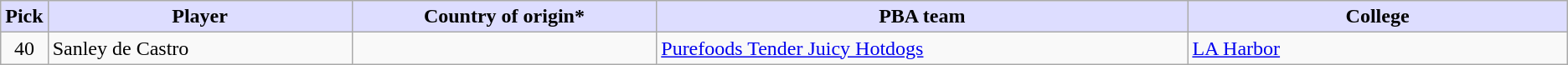<table class="wikitable">
<tr>
<th style="background:#DDDDFF;">Pick</th>
<th style="background:#DDDDFF;" width="20%">Player</th>
<th style="background:#DDDDFF;" width="20%">Country of origin*</th>
<th style="background:#DDDDFF;" width="35%">PBA team</th>
<th style="background:#DDDDFF;" width="25%">College</th>
</tr>
<tr>
<td align=center>40</td>
<td>Sanley de Castro</td>
<td></td>
<td><a href='#'>Purefoods Tender Juicy Hotdogs</a></td>
<td><a href='#'>LA Harbor</a></td>
</tr>
</table>
